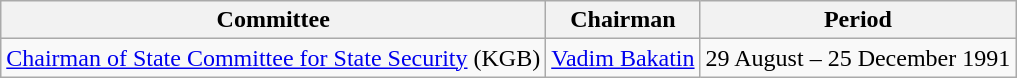<table class="wikitable">
<tr>
<th>Committee</th>
<th>Chairman</th>
<th>Period</th>
</tr>
<tr>
<td><a href='#'>Chairman of State Committee for State Security</a> (KGB)</td>
<td><a href='#'>Vadim Bakatin</a></td>
<td>29 August – 25 December 1991</td>
</tr>
</table>
